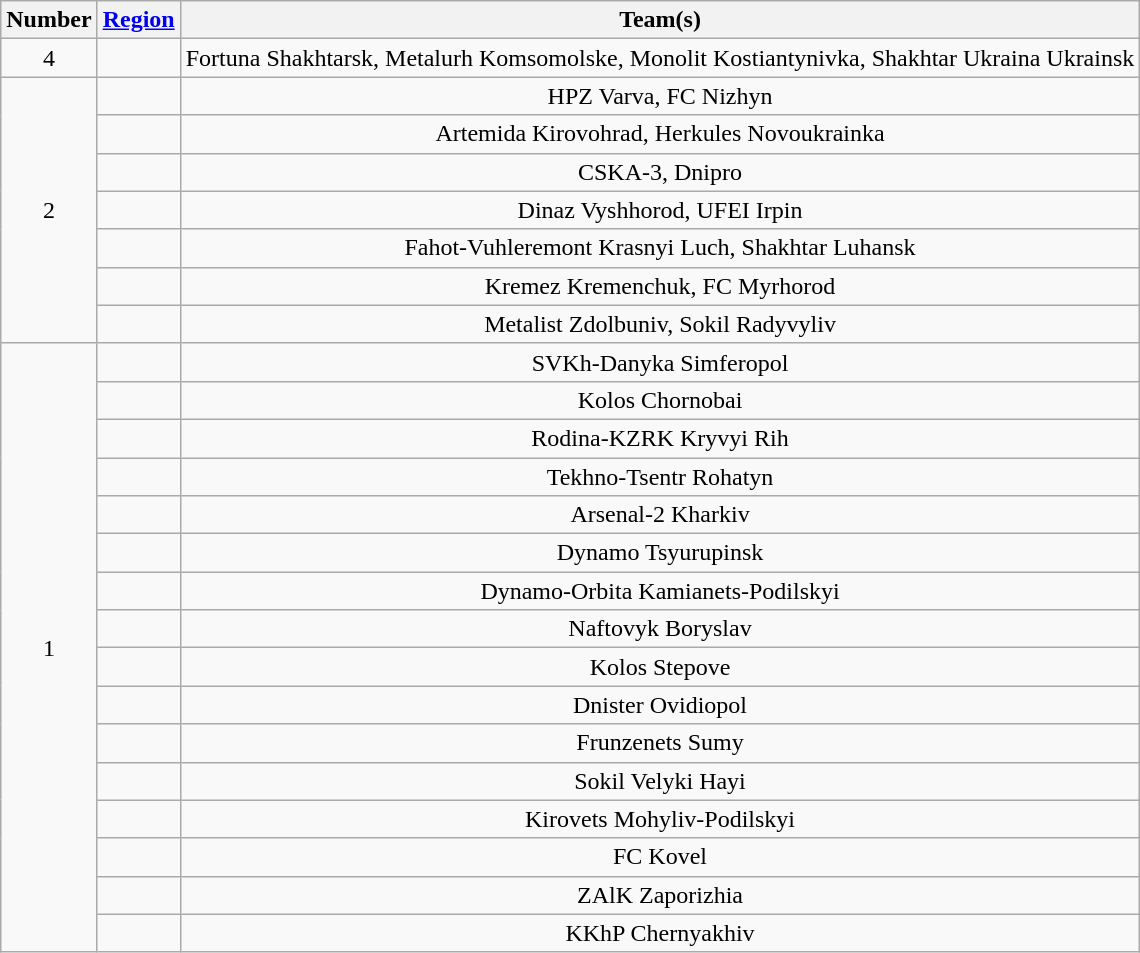<table class="wikitable" style="text-align:center">
<tr>
<th>Number</th>
<th><a href='#'>Region</a></th>
<th>Team(s)</th>
</tr>
<tr>
<td rowspan="1">4</td>
<td align="left"></td>
<td>Fortuna Shakhtarsk, Metalurh Komsomolske, Monolit Kostiantynivka, Shakhtar Ukraina Ukrainsk</td>
</tr>
<tr>
<td rowspan="7">2</td>
<td align="left"></td>
<td>HPZ Varva, FC Nizhyn</td>
</tr>
<tr>
<td align="left"></td>
<td>Artemida Kirovohrad, Herkules Novoukrainka</td>
</tr>
<tr>
<td align="left"></td>
<td>CSKA-3, Dnipro</td>
</tr>
<tr>
<td align="left"></td>
<td>Dinaz Vyshhorod, UFEI Irpin</td>
</tr>
<tr>
<td align="left"></td>
<td>Fahot-Vuhleremont Krasnyi Luch, Shakhtar Luhansk</td>
</tr>
<tr>
<td align="left"></td>
<td>Kremez Kremenchuk, FC Myrhorod</td>
</tr>
<tr>
<td align="left"></td>
<td>Metalist Zdolbuniv, Sokil Radyvyliv</td>
</tr>
<tr>
<td rowspan="16">1</td>
<td align="left"></td>
<td>SVKh-Danyka Simferopol</td>
</tr>
<tr>
<td align="left"></td>
<td>Kolos Chornobai</td>
</tr>
<tr>
<td align="left"></td>
<td>Rodina-KZRK Kryvyi Rih</td>
</tr>
<tr>
<td align="left"></td>
<td>Tekhno-Tsentr Rohatyn</td>
</tr>
<tr>
<td align="left"></td>
<td>Arsenal-2 Kharkiv</td>
</tr>
<tr>
<td align="left"></td>
<td>Dynamo Tsyurupinsk</td>
</tr>
<tr>
<td align="left"></td>
<td>Dynamo-Orbita Kamianets-Podilskyi</td>
</tr>
<tr>
<td align="left"></td>
<td>Naftovyk Boryslav</td>
</tr>
<tr>
<td align="left"></td>
<td>Kolos Stepove</td>
</tr>
<tr>
<td align="left"></td>
<td>Dnister Ovidiopol</td>
</tr>
<tr>
<td align="left"></td>
<td>Frunzenets Sumy</td>
</tr>
<tr>
<td align="left"></td>
<td>Sokil Velyki Hayi</td>
</tr>
<tr>
<td align="left"></td>
<td>Kirovets Mohyliv-Podilskyi</td>
</tr>
<tr>
<td align="left"></td>
<td>FC Kovel</td>
</tr>
<tr>
<td align="left"></td>
<td>ZAlK Zaporizhia</td>
</tr>
<tr>
<td align="left"></td>
<td>KKhP Chernyakhiv</td>
</tr>
</table>
